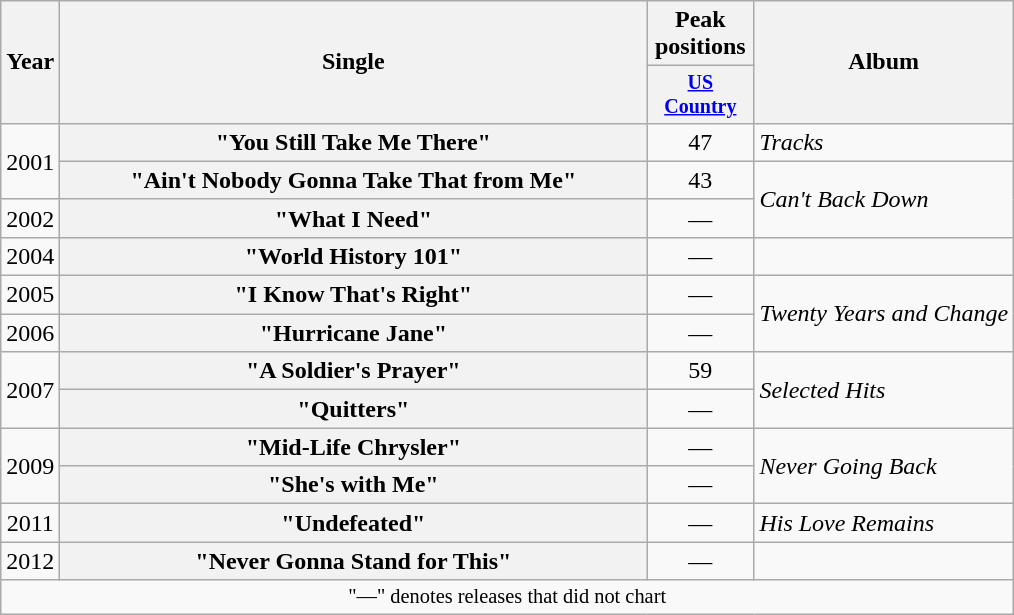<table class="wikitable plainrowheaders" style="text-align:center;">
<tr>
<th rowspan="2">Year</th>
<th rowspan="2" style="width:24em;">Single</th>
<th colspan="1">Peak positions</th>
<th rowspan="2">Album</th>
</tr>
<tr style="font-size:smaller;">
<th width="65"><a href='#'>US Country</a><br></th>
</tr>
<tr>
<td rowspan="2">2001</td>
<th scope="row">"You Still Take Me There"</th>
<td>47</td>
<td align="left"><em>Tracks</em></td>
</tr>
<tr>
<th scope="row">"Ain't Nobody Gonna Take That from Me"</th>
<td>43</td>
<td align="left" rowspan="2"><em>Can't Back Down</em></td>
</tr>
<tr>
<td>2002</td>
<th scope="row">"What I Need"</th>
<td>—</td>
</tr>
<tr>
<td>2004</td>
<th scope="row">"World History 101"</th>
<td>—</td>
<td></td>
</tr>
<tr>
<td>2005</td>
<th scope="row">"I Know That's Right"</th>
<td>—</td>
<td align="left" rowspan="2"><em>Twenty Years and Change</em></td>
</tr>
<tr>
<td>2006</td>
<th scope="row">"Hurricane Jane"</th>
<td>—</td>
</tr>
<tr>
<td rowspan="2">2007</td>
<th scope="row">"A Soldier's Prayer"</th>
<td>59</td>
<td align="left" rowspan="2"><em>Selected Hits</em></td>
</tr>
<tr>
<th scope="row">"Quitters"</th>
<td>—</td>
</tr>
<tr>
<td rowspan="2">2009</td>
<th scope="row">"Mid-Life Chrysler"</th>
<td>—</td>
<td align="left" rowspan="2"><em>Never Going Back</em></td>
</tr>
<tr>
<th scope="row">"She's with Me"</th>
<td>—</td>
</tr>
<tr>
<td>2011</td>
<th scope="row">"Undefeated"</th>
<td>—</td>
<td align="left"><em>His Love Remains</em></td>
</tr>
<tr>
<td>2012</td>
<th scope="row">"Never Gonna Stand for This"</th>
<td>—</td>
<td></td>
</tr>
<tr>
<td colspan="4" style="font-size:85%">"—" denotes releases that did not chart</td>
</tr>
</table>
